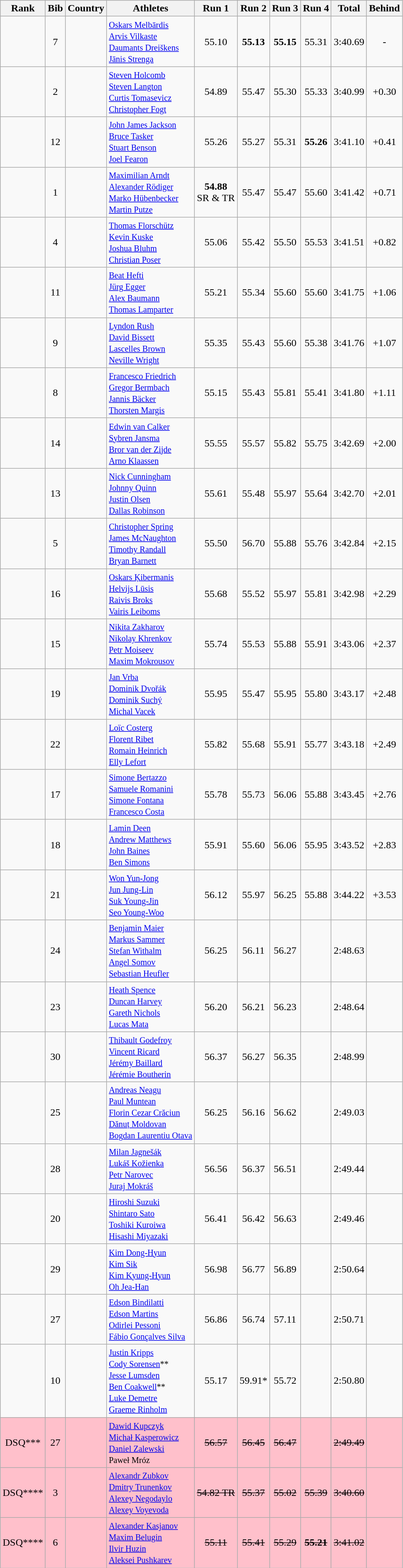<table class="wikitable sortable" style="text-align:center">
<tr>
<th>Rank</th>
<th>Bib</th>
<th>Country</th>
<th>Athletes</th>
<th>Run 1</th>
<th>Run 2</th>
<th>Run 3</th>
<th>Run 4</th>
<th>Total</th>
<th>Behind</th>
</tr>
<tr>
<td></td>
<td>7</td>
<td align="left"></td>
<td align="left"><small><a href='#'>Oskars Melbārdis</a> <br> <a href='#'>Arvis Vilkaste</a><br><a href='#'>Daumants Dreiškens</a><br><a href='#'>Jānis Strenga</a></small></td>
<td>55.10</td>
<td><strong>55.13</strong></td>
<td><strong>55.15</strong></td>
<td>55.31</td>
<td>3:40.69</td>
<td>-</td>
</tr>
<tr>
<td></td>
<td>2</td>
<td align="left"></td>
<td align="left"><small><a href='#'>Steven Holcomb</a> <br> <a href='#'>Steven Langton</a><br><a href='#'>Curtis Tomasevicz</a><br><a href='#'>Christopher Fogt</a></small></td>
<td>54.89</td>
<td>55.47</td>
<td>55.30</td>
<td>55.33</td>
<td>3:40.99</td>
<td>+0.30</td>
</tr>
<tr>
<td></td>
<td>12</td>
<td align="left"></td>
<td align="left"><small><a href='#'>John James Jackson</a> <br> <a href='#'>Bruce Tasker</a><br><a href='#'>Stuart Benson</a><br><a href='#'>Joel Fearon</a></small></td>
<td>55.26</td>
<td>55.27</td>
<td>55.31</td>
<td><strong>55.26</strong></td>
<td>3:41.10</td>
<td>+0.41</td>
</tr>
<tr>
<td></td>
<td>1</td>
<td align="left"></td>
<td align="left"><small><a href='#'>Maximilian Arndt</a> <br> <a href='#'>Alexander Rödiger</a><br><a href='#'>Marko Hübenbecker</a><br><a href='#'>Martin Putze</a></small></td>
<td><strong>54.88</strong><br>SR & TR</td>
<td>55.47</td>
<td>55.47</td>
<td>55.60</td>
<td>3:41.42</td>
<td>+0.71</td>
</tr>
<tr>
<td></td>
<td>4</td>
<td align="left"></td>
<td align="left"><small><a href='#'>Thomas Florschütz</a> <br> <a href='#'>Kevin Kuske</a><br><a href='#'>Joshua Bluhm</a><br><a href='#'>Christian Poser</a></small></td>
<td>55.06</td>
<td>55.42</td>
<td>55.50</td>
<td>55.53</td>
<td>3:41.51</td>
<td>+0.82</td>
</tr>
<tr>
<td></td>
<td>11</td>
<td align="left"></td>
<td align="left"><small><a href='#'>Beat Hefti</a> <br> <a href='#'>Jürg Egger</a><br><a href='#'>Alex Baumann</a><br><a href='#'>Thomas Lamparter</a></small></td>
<td>55.21</td>
<td>55.34</td>
<td>55.60</td>
<td>55.60</td>
<td>3:41.75</td>
<td>+1.06</td>
</tr>
<tr>
<td></td>
<td>9</td>
<td align="left"></td>
<td align="left"><small><a href='#'>Lyndon Rush</a> <br> <a href='#'>David Bissett</a><br><a href='#'>Lascelles Brown</a><br><a href='#'>Neville Wright</a></small></td>
<td>55.35</td>
<td>55.43</td>
<td>55.60</td>
<td>55.38</td>
<td>3:41.76</td>
<td>+1.07</td>
</tr>
<tr>
<td></td>
<td>8</td>
<td align="left"></td>
<td align="left"><small><a href='#'>Francesco Friedrich</a> <br> <a href='#'>Gregor Bermbach</a><br><a href='#'>Jannis Bäcker</a><br><a href='#'>Thorsten Margis</a></small></td>
<td>55.15</td>
<td>55.43</td>
<td>55.81</td>
<td>55.41</td>
<td>3:41.80</td>
<td>+1.11</td>
</tr>
<tr>
<td></td>
<td>14</td>
<td align="left"></td>
<td align="left"><small><a href='#'>Edwin van Calker</a> <br> <a href='#'>Sybren Jansma</a><br><a href='#'>Bror van der Zijde</a><br><a href='#'>Arno Klaassen</a></small></td>
<td>55.55</td>
<td>55.57</td>
<td>55.82</td>
<td>55.75</td>
<td>3:42.69</td>
<td>+2.00</td>
</tr>
<tr>
<td></td>
<td>13</td>
<td align="left"></td>
<td align="left"><small><a href='#'>Nick Cunningham</a> <br> <a href='#'>Johnny Quinn</a><br><a href='#'>Justin Olsen</a><br><a href='#'>Dallas Robinson</a></small></td>
<td>55.61</td>
<td>55.48</td>
<td>55.97</td>
<td>55.64</td>
<td>3:42.70</td>
<td>+2.01</td>
</tr>
<tr>
<td></td>
<td>5</td>
<td align="left"></td>
<td align="left"><small><a href='#'>Christopher Spring</a> <br> <a href='#'>James McNaughton</a><br><a href='#'>Timothy Randall</a><br><a href='#'>Bryan Barnett</a></small></td>
<td>55.50</td>
<td>56.70</td>
<td>55.88</td>
<td>55.76</td>
<td>3:42.84</td>
<td>+2.15</td>
</tr>
<tr>
<td></td>
<td>16</td>
<td align="left"></td>
<td align="left"><small><a href='#'>Oskars Ķibermanis</a> <br> <a href='#'>Helvijs Lūsis</a><br><a href='#'>Raivis Broks</a><br><a href='#'>Vairis Leiboms</a></small></td>
<td>55.68</td>
<td>55.52</td>
<td>55.97</td>
<td>55.81</td>
<td>3:42.98</td>
<td>+2.29</td>
</tr>
<tr>
<td></td>
<td>15</td>
<td align="left"></td>
<td align="left"><small><a href='#'>Nikita Zakharov</a> <br> <a href='#'>Nikolay Khrenkov</a><br><a href='#'>Petr Moiseev</a><br><a href='#'>Maxim Mokrousov</a></small></td>
<td>55.74</td>
<td>55.53</td>
<td>55.88</td>
<td>55.91</td>
<td>3:43.06</td>
<td>+2.37</td>
</tr>
<tr>
<td></td>
<td>19</td>
<td align="left"></td>
<td align="left"><small><a href='#'>Jan Vrba</a> <br> <a href='#'>Dominik Dvořák</a><br><a href='#'>Dominik Suchý</a><br><a href='#'>Michal Vacek</a></small></td>
<td>55.95</td>
<td>55.47</td>
<td>55.95</td>
<td>55.80</td>
<td>3:43.17</td>
<td>+2.48</td>
</tr>
<tr>
<td></td>
<td>22</td>
<td align="left"></td>
<td align="left"><small><a href='#'>Loïc Costerg</a> <br> <a href='#'>Florent Ribet</a><br><a href='#'>Romain Heinrich</a><br><a href='#'>Elly Lefort</a></small></td>
<td>55.82</td>
<td>55.68</td>
<td>55.91</td>
<td>55.77</td>
<td>3:43.18</td>
<td>+2.49</td>
</tr>
<tr>
<td></td>
<td>17</td>
<td align="left"></td>
<td align="left"><small><a href='#'>Simone Bertazzo</a> <br> <a href='#'>Samuele Romanini</a><br><a href='#'>Simone Fontana</a><br><a href='#'>Francesco Costa</a></small></td>
<td>55.78</td>
<td>55.73</td>
<td>56.06</td>
<td>55.88</td>
<td>3:43.45</td>
<td>+2.76</td>
</tr>
<tr>
<td></td>
<td>18</td>
<td align="left"></td>
<td align="left"><small><a href='#'>Lamin Deen</a> <br> <a href='#'>Andrew Matthews</a><br><a href='#'>John Baines</a><br><a href='#'>Ben Simons</a></small></td>
<td>55.91</td>
<td>55.60</td>
<td>56.06</td>
<td>55.95</td>
<td>3:43.52</td>
<td>+2.83</td>
</tr>
<tr>
<td></td>
<td>21</td>
<td align="left"></td>
<td align="left"><small><a href='#'>Won Yun-Jong</a> <br> <a href='#'>Jun Jung-Lin</a><br><a href='#'>Suk Young-Jin</a><br><a href='#'>Seo Young-Woo</a></small></td>
<td>56.12</td>
<td>55.97</td>
<td>56.25</td>
<td>55.88</td>
<td>3:44.22</td>
<td>+3.53</td>
</tr>
<tr>
<td></td>
<td>24</td>
<td align="left"></td>
<td align="left"><small><a href='#'>Benjamin Maier</a> <br> <a href='#'>Markus Sammer</a><br><a href='#'>Stefan Withalm</a><br><a href='#'>Angel Somov</a><br><a href='#'>Sebastian Heufler</a></small></td>
<td>56.25</td>
<td>56.11</td>
<td>56.27</td>
<td></td>
<td>2:48.63</td>
<td></td>
</tr>
<tr>
<td></td>
<td>23</td>
<td align="left"></td>
<td align="left"><small><a href='#'>Heath Spence</a> <br> <a href='#'>Duncan Harvey</a><br><a href='#'>Gareth Nichols</a><br><a href='#'>Lucas Mata</a></small></td>
<td>56.20</td>
<td>56.21</td>
<td>56.23</td>
<td></td>
<td>2:48.64</td>
<td></td>
</tr>
<tr>
<td></td>
<td>30</td>
<td align="left"></td>
<td align="left"><small><a href='#'>Thibault Godefroy</a> <br> <a href='#'>Vincent Ricard</a><br><a href='#'>Jérémy Baillard</a><br><a href='#'>Jérémie Boutherin</a></small></td>
<td>56.37</td>
<td>56.27</td>
<td>56.35</td>
<td></td>
<td>2:48.99</td>
<td></td>
</tr>
<tr>
<td></td>
<td>25</td>
<td align="left"></td>
<td align="left"><small><a href='#'>Andreas Neagu</a> <br> <a href='#'>Paul Muntean</a><br><a href='#'>Florin Cezar Crăciun</a><br><a href='#'>Dănuț Moldovan</a><br><a href='#'>Bogdan Laurentiu Otava</a></small></td>
<td>56.25</td>
<td>56.16</td>
<td>56.62</td>
<td></td>
<td>2:49.03</td>
<td></td>
</tr>
<tr>
<td></td>
<td>28</td>
<td align="left"></td>
<td align="left"><small><a href='#'>Milan Jagnešák</a> <br> <a href='#'>Lukáš Kožienka</a><br><a href='#'>Petr Narovec</a><br><a href='#'>Juraj Mokráš</a></small></td>
<td>56.56</td>
<td>56.37</td>
<td>56.51</td>
<td></td>
<td>2:49.44</td>
<td></td>
</tr>
<tr>
<td></td>
<td>20</td>
<td align="left"></td>
<td align="left"><small><a href='#'>Hiroshi Suzuki</a> <br> <a href='#'>Shintaro Sato</a><br><a href='#'>Toshiki Kuroiwa</a><br><a href='#'>Hisashi Miyazaki</a></small></td>
<td>56.41</td>
<td>56.42</td>
<td>56.63</td>
<td></td>
<td>2:49.46</td>
<td></td>
</tr>
<tr>
<td></td>
<td>29</td>
<td align="left"></td>
<td align="left"><small><a href='#'>Kim Dong-Hyun</a> <br> <a href='#'>Kim Sik</a><br><a href='#'>Kim Kyung-Hyun</a><br><a href='#'>Oh Jea-Han</a></small></td>
<td>56.98</td>
<td>56.77</td>
<td>56.89</td>
<td></td>
<td>2:50.64</td>
<td></td>
</tr>
<tr>
<td></td>
<td>27</td>
<td align="left"></td>
<td align="left"><small><a href='#'>Edson Bindilatti</a> <br> <a href='#'>Edson Martins</a><br><a href='#'>Odirlei Pessoni</a><br><a href='#'>Fábio Gonçalves Silva</a></small></td>
<td>56.86</td>
<td>56.74</td>
<td>57.11</td>
<td></td>
<td>2:50.71</td>
<td></td>
</tr>
<tr>
<td></td>
<td>10</td>
<td align="left"></td>
<td align="left"><small><a href='#'>Justin Kripps</a> <br> <a href='#'>Cody Sorensen</a>**<br><a href='#'>Jesse Lumsden</a><br><a href='#'>Ben Coakwell</a>**<br><a href='#'>Luke Demetre</a><br><a href='#'>Graeme Rinholm</a></small></td>
<td>55.17</td>
<td>59.91*</td>
<td>55.72</td>
<td></td>
<td>2:50.80</td>
<td></td>
</tr>
<tr bgcolor=pink>
<td>DSQ***</td>
<td>27</td>
<td align="left"></td>
<td align="left"><small><a href='#'>Dawid Kupczyk</a> <br> <a href='#'>Michał Kasperowicz</a><br><a href='#'>Daniel Zalewski</a><br>Paweł Mróz</small></td>
<td><s>56.57</s></td>
<td><s>56.45</s></td>
<td><s>56.47</s></td>
<td></td>
<td><s>2:49.49</s></td>
<td></td>
</tr>
<tr bgcolor=pink>
<td>DSQ****</td>
<td>3</td>
<td align="left"></td>
<td align="left"><small><a href='#'>Alexandr Zubkov</a> <br> <a href='#'>Dmitry Trunenkov</a><br><a href='#'>Alexey Negodaylo</a><br><a href='#'>Alexey Voyevoda</a></small></td>
<td><s>54.82 TR</s></td>
<td><s>55.37</s></td>
<td><s>55.02</s></td>
<td><s>55.39</s></td>
<td><s>3:40.60</s></td>
<td></td>
</tr>
<tr bgcolor=pink>
<td>DSQ****</td>
<td>6</td>
<td align="left"></td>
<td align="left"><small><a href='#'>Alexander Kasjanov</a> <br> <a href='#'>Maxim Belugin</a><br><a href='#'>Ilvir Huzin</a><br><a href='#'>Aleksei Pushkarev</a></small></td>
<td><s>55.11</s></td>
<td><s>55.41</s></td>
<td><s>55.29</s></td>
<td><s><strong>55.21</strong></s></td>
<td><s>3:41.02</s></td>
<td></td>
</tr>
</table>
